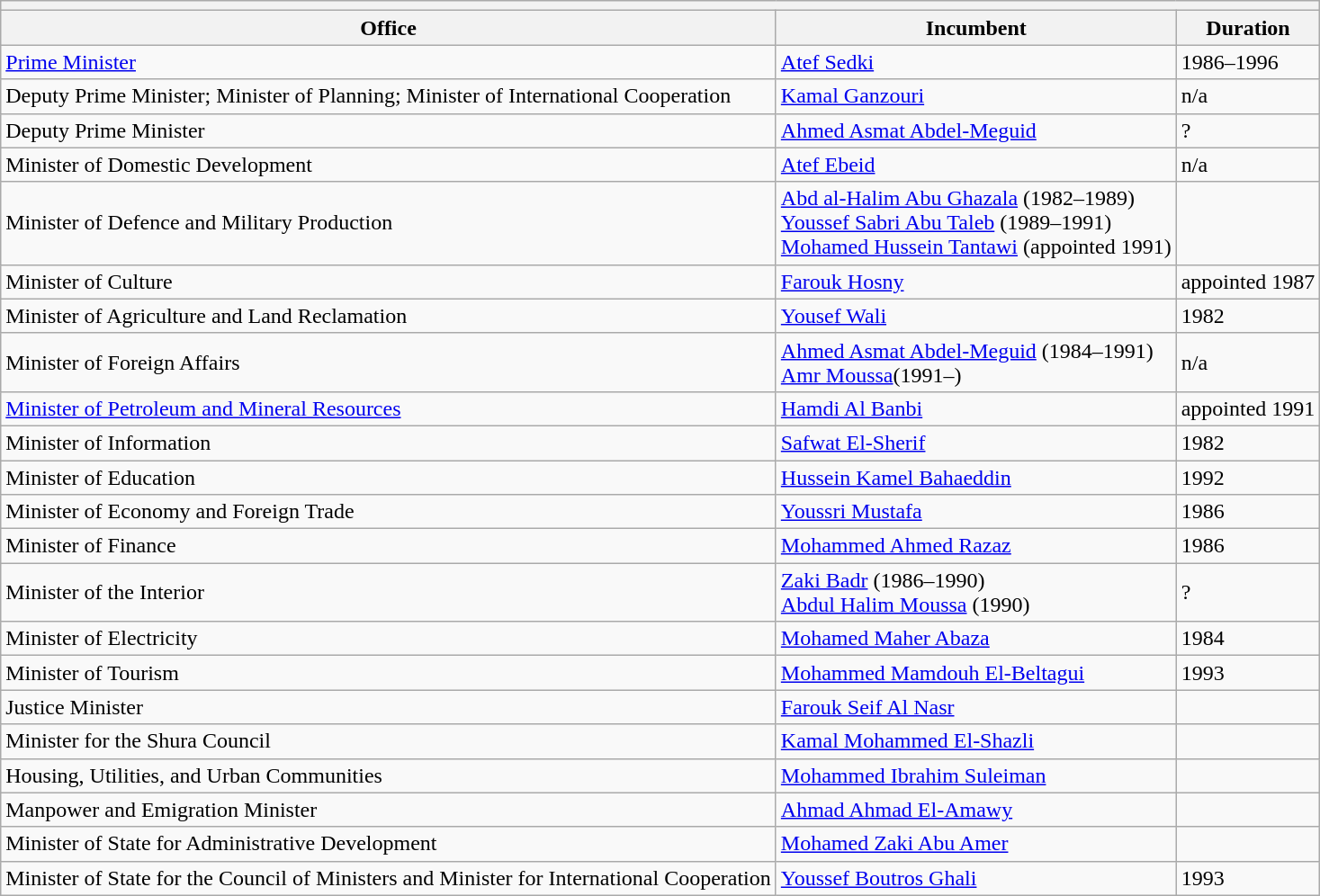<table class="wikitable collapsible">
<tr>
<th colspan="4" width=700></th>
</tr>
<tr>
<th>Office</th>
<th>Incumbent</th>
<th>Duration</th>
</tr>
<tr>
<td><a href='#'>Prime Minister</a></td>
<td><a href='#'>Atef Sedki</a></td>
<td>1986–1996</td>
</tr>
<tr>
<td>Deputy Prime Minister; Minister of Planning; Minister of International Cooperation</td>
<td><a href='#'>Kamal Ganzouri</a></td>
<td>n/a</td>
</tr>
<tr>
<td>Deputy Prime Minister</td>
<td><a href='#'>Ahmed Asmat Abdel-Meguid</a></td>
<td>?</td>
</tr>
<tr>
<td>Minister of Domestic Development</td>
<td><a href='#'>Atef Ebeid</a></td>
<td>n/a</td>
</tr>
<tr>
<td>Minister of Defence and Military Production</td>
<td><a href='#'>Abd al-Halim Abu Ghazala</a> (1982–1989)<br><a href='#'>Youssef Sabri Abu Taleb</a> (1989–1991)<br><a href='#'>Mohamed Hussein Tantawi</a> (appointed 1991)</td>
<td></td>
</tr>
<tr>
<td>Minister of Culture</td>
<td><a href='#'>Farouk Hosny</a></td>
<td>appointed 1987</td>
</tr>
<tr>
<td>Minister of Agriculture and Land Reclamation</td>
<td><a href='#'>Yousef Wali</a></td>
<td>1982</td>
</tr>
<tr>
<td>Minister of Foreign Affairs</td>
<td><a href='#'>Ahmed Asmat Abdel-Meguid</a> (1984–1991)<br><a href='#'>Amr Moussa</a>(1991–)</td>
<td>n/a</td>
</tr>
<tr>
<td><a href='#'>Minister of Petroleum and Mineral Resources</a></td>
<td><a href='#'>Hamdi Al Banbi</a></td>
<td>appointed 1991</td>
</tr>
<tr>
<td>Minister of Information</td>
<td><a href='#'>Safwat El-Sherif</a></td>
<td>1982</td>
</tr>
<tr>
<td>Minister of Education</td>
<td><a href='#'>Hussein Kamel Bahaeddin</a></td>
<td>1992</td>
</tr>
<tr>
<td>Minister of Economy and Foreign Trade</td>
<td><a href='#'>Youssri Mustafa</a></td>
<td>1986</td>
</tr>
<tr>
<td>Minister of Finance</td>
<td><a href='#'>Mohammed Ahmed Razaz</a></td>
<td>1986</td>
</tr>
<tr>
<td>Minister of the Interior</td>
<td><a href='#'>Zaki Badr</a> (1986–1990)<br> <a href='#'>Abdul Halim Moussa</a> (1990)</td>
<td>?</td>
</tr>
<tr>
<td>Minister of Electricity</td>
<td><a href='#'>Mohamed Maher Abaza</a></td>
<td>1984</td>
</tr>
<tr>
<td>Minister of Tourism</td>
<td><a href='#'>Mohammed Mamdouh El-Beltagui</a></td>
<td>1993</td>
</tr>
<tr>
<td>Justice Minister</td>
<td><a href='#'>Farouk Seif Al Nasr</a></td>
<td></td>
</tr>
<tr>
<td>Minister for the Shura Council</td>
<td><a href='#'>Kamal Mohammed El-Shazli</a></td>
<td></td>
</tr>
<tr>
<td>Housing, Utilities, and Urban Communities</td>
<td><a href='#'>Mohammed Ibrahim Suleiman</a></td>
<td></td>
</tr>
<tr>
<td>Manpower and Emigration Minister</td>
<td><a href='#'>Ahmad Ahmad El-Amawy</a></td>
<td></td>
</tr>
<tr>
<td>Minister of State for Administrative Development</td>
<td><a href='#'>Mohamed Zaki Abu Amer</a></td>
<td></td>
</tr>
<tr>
<td>Minister of State for the Council of Ministers and Minister for International Cooperation</td>
<td><a href='#'>Youssef Boutros Ghali</a></td>
<td>1993</td>
</tr>
</table>
